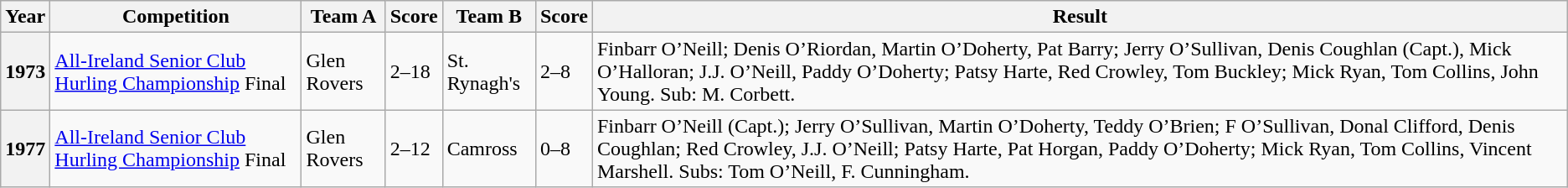<table class="wikitable">
<tr>
<th>Year</th>
<th>Competition</th>
<th>Team A</th>
<th>Score</th>
<th>Team B</th>
<th>Score</th>
<th>Result</th>
</tr>
<tr>
<th>1973</th>
<td><a href='#'>All-Ireland Senior Club Hurling Championship</a> Final</td>
<td>Glen Rovers</td>
<td>2–18</td>
<td>St. Rynagh's</td>
<td>2–8</td>
<td>Finbarr O’Neill; Denis O’Riordan, Martin O’Doherty, Pat Barry; Jerry O’Sullivan, Denis Coughlan (Capt.), Mick O’Halloran; J.J. O’Neill, Paddy O’Doherty; Patsy Harte, Red Crowley, Tom Buckley; Mick Ryan, Tom Collins, John Young. Sub: M. Corbett.</td>
</tr>
<tr>
<th>1977</th>
<td><a href='#'>All-Ireland Senior Club Hurling Championship</a> Final</td>
<td>Glen Rovers</td>
<td>2–12</td>
<td>Camross</td>
<td>0–8</td>
<td>Finbarr O’Neill (Capt.); Jerry O’Sullivan, Martin O’Doherty, Teddy O’Brien; F O’Sullivan, Donal Clifford, Denis Coughlan; Red Crowley, J.J. O’Neill; Patsy Harte, Pat Horgan, Paddy O’Doherty; Mick Ryan, Tom Collins, Vincent Marshell. Subs: Tom O’Neill, F. Cunningham.</td>
</tr>
</table>
